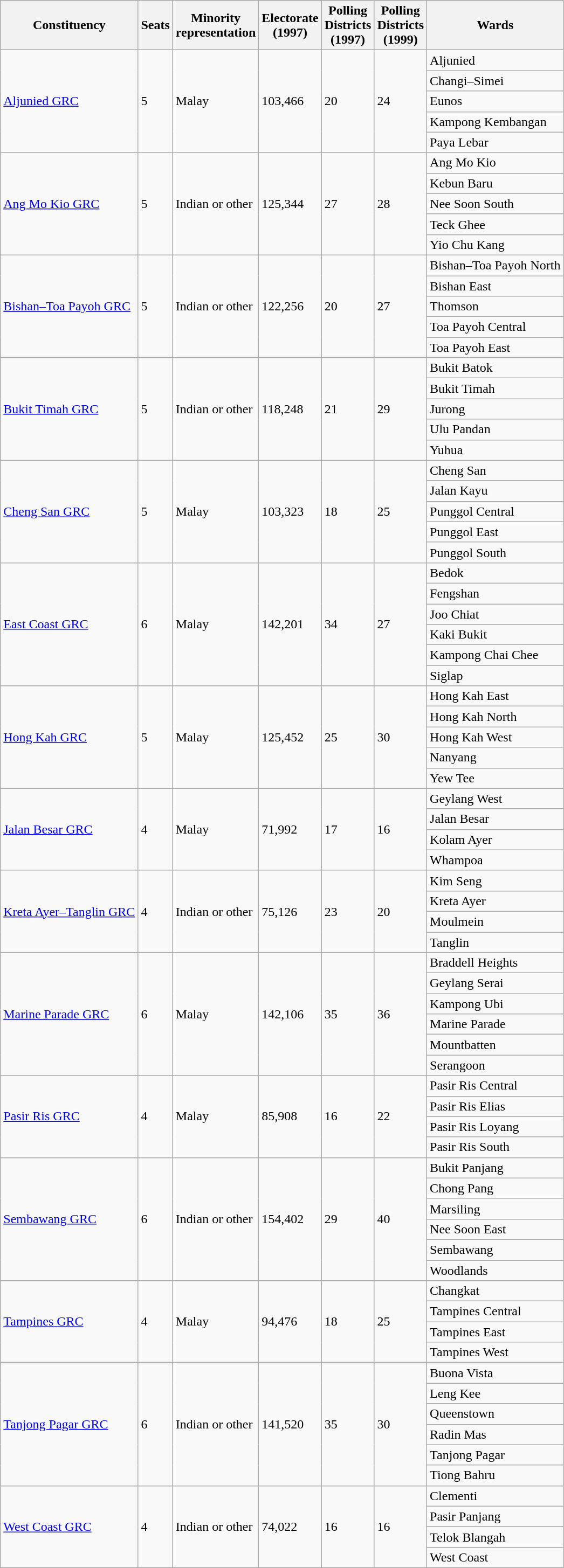<table class="wikitable">
<tr>
<th>Constituency</th>
<th>Seats</th>
<th>Minority<br>representation</th>
<th>Electorate<br>(1997)</th>
<th>Polling<br>Districts<br>(1997)</th>
<th>Polling<br>Districts<br>(1999)</th>
<th>Wards</th>
</tr>
<tr>
<td rowspan="5"><a href='#'>Aljunied GRC</a></td>
<td rowspan="5">5</td>
<td rowspan="5">Malay</td>
<td rowspan="5">103,466</td>
<td rowspan="5">20</td>
<td rowspan="5">24</td>
<td>Aljunied</td>
</tr>
<tr>
<td>Changi–Simei</td>
</tr>
<tr>
<td>Eunos</td>
</tr>
<tr>
<td>Kampong Kembangan</td>
</tr>
<tr>
<td>Paya Lebar</td>
</tr>
<tr>
<td rowspan="5"><a href='#'>Ang Mo Kio GRC</a></td>
<td rowspan="5">5</td>
<td rowspan="5">Indian or other</td>
<td rowspan="5">125,344</td>
<td rowspan="5">27</td>
<td rowspan="5">28</td>
<td>Ang Mo Kio</td>
</tr>
<tr>
<td>Kebun Baru</td>
</tr>
<tr>
<td>Nee Soon South</td>
</tr>
<tr>
<td>Teck Ghee</td>
</tr>
<tr>
<td>Yio Chu Kang</td>
</tr>
<tr>
<td rowspan="5"><a href='#'>Bishan–Toa Payoh GRC</a></td>
<td rowspan="5">5</td>
<td rowspan="5">Indian or other</td>
<td rowspan="5">122,256</td>
<td rowspan="5">20</td>
<td rowspan="5">27</td>
<td>Bishan–Toa Payoh North</td>
</tr>
<tr>
<td>Bishan East</td>
</tr>
<tr>
<td>Thomson</td>
</tr>
<tr>
<td>Toa Payoh Central</td>
</tr>
<tr>
<td>Toa Payoh East</td>
</tr>
<tr>
<td rowspan="5"><a href='#'>Bukit Timah GRC</a></td>
<td rowspan="5">5</td>
<td rowspan="5">Indian or other</td>
<td rowspan="5">118,248</td>
<td rowspan="5">21</td>
<td rowspan="5">29</td>
<td>Bukit Batok</td>
</tr>
<tr>
<td>Bukit Timah</td>
</tr>
<tr>
<td>Jurong</td>
</tr>
<tr>
<td>Ulu Pandan</td>
</tr>
<tr>
<td>Yuhua</td>
</tr>
<tr>
<td rowspan="5"><a href='#'>Cheng San GRC</a></td>
<td rowspan="5">5</td>
<td rowspan="5">Malay</td>
<td rowspan="5">103,323</td>
<td rowspan="5">18</td>
<td rowspan="5">25</td>
<td>Cheng San</td>
</tr>
<tr>
<td>Jalan Kayu</td>
</tr>
<tr>
<td>Punggol Central</td>
</tr>
<tr>
<td>Punggol East</td>
</tr>
<tr>
<td>Punggol South</td>
</tr>
<tr>
<td rowspan="6"><a href='#'>East Coast GRC</a></td>
<td rowspan="6">6</td>
<td rowspan="6">Malay</td>
<td rowspan="6">142,201</td>
<td rowspan="6">34</td>
<td rowspan="6">27</td>
<td>Bedok</td>
</tr>
<tr>
<td>Fengshan</td>
</tr>
<tr>
<td>Joo Chiat</td>
</tr>
<tr>
<td>Kaki Bukit</td>
</tr>
<tr>
<td>Kampong Chai Chee</td>
</tr>
<tr>
<td>Siglap</td>
</tr>
<tr>
<td rowspan="5"><a href='#'>Hong Kah GRC</a></td>
<td rowspan="5">5</td>
<td rowspan="5">Malay</td>
<td rowspan="5">125,452</td>
<td rowspan="5">25</td>
<td rowspan="5">30</td>
<td>Hong Kah East</td>
</tr>
<tr>
<td>Hong Kah North</td>
</tr>
<tr>
<td>Hong Kah West</td>
</tr>
<tr>
<td>Nanyang</td>
</tr>
<tr>
<td>Yew Tee</td>
</tr>
<tr>
<td rowspan="4"><a href='#'>Jalan Besar GRC</a></td>
<td rowspan="4">4</td>
<td rowspan="4">Malay</td>
<td rowspan="4">71,992</td>
<td rowspan="4">17</td>
<td rowspan="4">16</td>
<td>Geylang West</td>
</tr>
<tr>
<td>Jalan Besar</td>
</tr>
<tr>
<td>Kolam Ayer</td>
</tr>
<tr>
<td>Whampoa</td>
</tr>
<tr>
<td rowspan="4"><a href='#'>Kreta Ayer–Tanglin GRC</a></td>
<td rowspan="4">4</td>
<td rowspan="4">Indian or other</td>
<td rowspan="4">75,126</td>
<td rowspan="4">23</td>
<td rowspan="4">20</td>
<td>Kim Seng</td>
</tr>
<tr>
<td>Kreta Ayer</td>
</tr>
<tr>
<td>Moulmein</td>
</tr>
<tr>
<td>Tanglin</td>
</tr>
<tr>
<td rowspan="6"><a href='#'>Marine Parade GRC</a></td>
<td rowspan="6">6</td>
<td rowspan="6">Malay</td>
<td rowspan="6">142,106</td>
<td rowspan="6">35</td>
<td rowspan="6">36</td>
<td>Braddell Heights</td>
</tr>
<tr>
<td>Geylang Serai</td>
</tr>
<tr>
<td>Kampong Ubi</td>
</tr>
<tr>
<td>Marine Parade</td>
</tr>
<tr>
<td>Mountbatten</td>
</tr>
<tr>
<td>Serangoon</td>
</tr>
<tr>
<td rowspan="4"><a href='#'>Pasir Ris GRC</a></td>
<td rowspan="4">4</td>
<td rowspan="4">Malay</td>
<td rowspan="4">85,908</td>
<td rowspan="4">16</td>
<td rowspan="4">22</td>
<td>Pasir Ris Central</td>
</tr>
<tr>
<td>Pasir Ris Elias</td>
</tr>
<tr>
<td>Pasir Ris Loyang</td>
</tr>
<tr>
<td>Pasir Ris South</td>
</tr>
<tr>
<td rowspan="6"><a href='#'>Sembawang GRC</a></td>
<td rowspan="6">6</td>
<td rowspan="6">Indian or other</td>
<td rowspan="6">154,402</td>
<td rowspan="6">29</td>
<td rowspan="6">40</td>
<td>Bukit Panjang</td>
</tr>
<tr>
<td>Chong Pang</td>
</tr>
<tr>
<td>Marsiling</td>
</tr>
<tr>
<td>Nee Soon East</td>
</tr>
<tr>
<td>Sembawang</td>
</tr>
<tr>
<td>Woodlands</td>
</tr>
<tr>
<td rowspan="4"><a href='#'>Tampines GRC</a></td>
<td rowspan="4">4</td>
<td rowspan="4">Malay</td>
<td rowspan="4">94,476</td>
<td rowspan="4">18</td>
<td rowspan="4">25</td>
<td>Changkat</td>
</tr>
<tr>
<td>Tampines Central</td>
</tr>
<tr>
<td>Tampines East</td>
</tr>
<tr>
<td>Tampines West</td>
</tr>
<tr>
<td rowspan="6"><a href='#'>Tanjong Pagar GRC</a></td>
<td rowspan="6">6</td>
<td rowspan="6">Indian or other</td>
<td rowspan="6">141,520</td>
<td rowspan="6">35</td>
<td rowspan="6">30</td>
<td>Buona Vista</td>
</tr>
<tr>
<td>Leng Kee</td>
</tr>
<tr>
<td>Queenstown</td>
</tr>
<tr>
<td>Radin Mas</td>
</tr>
<tr>
<td>Tanjong Pagar</td>
</tr>
<tr>
<td>Tiong Bahru</td>
</tr>
<tr>
<td rowspan="4"><a href='#'>West Coast GRC</a></td>
<td rowspan="4">4</td>
<td rowspan="4">Indian or other</td>
<td rowspan="4">74,022</td>
<td rowspan="4">16</td>
<td rowspan="4">16</td>
<td>Clementi</td>
</tr>
<tr>
<td>Pasir Panjang</td>
</tr>
<tr>
<td>Telok Blangah</td>
</tr>
<tr>
<td>West Coast</td>
</tr>
</table>
